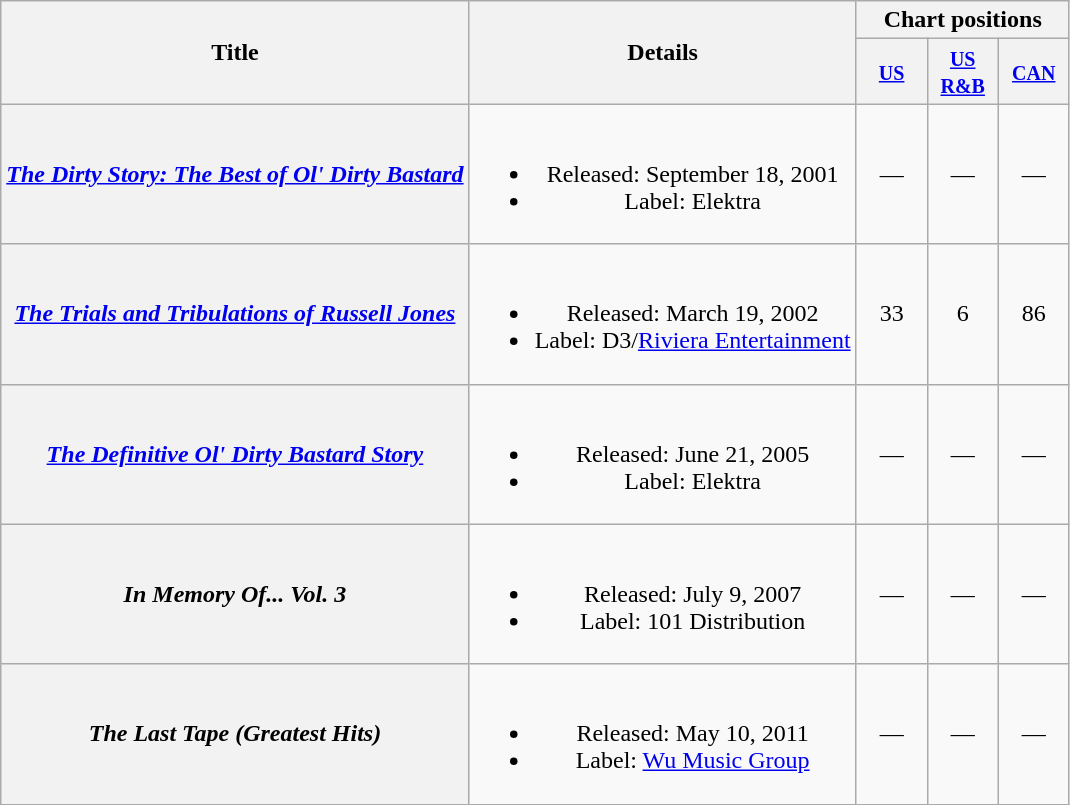<table class="wikitable plainrowheaders" style="text-align:center">
<tr>
<th rowspan="2">Title</th>
<th rowspan="2">Details</th>
<th colspan="3">Chart positions</th>
</tr>
<tr>
<th width="40"><small><a href='#'>US</a></small></th>
<th width="40"><small><a href='#'>US R&B</a></small></th>
<th width="40"><small><a href='#'>CAN</a></small></th>
</tr>
<tr>
<th scope="row"><em><a href='#'>The Dirty Story: The Best of Ol' Dirty Bastard</a></em></th>
<td><br><ul><li>Released: September 18, 2001</li><li>Label: Elektra</li></ul></td>
<td>—</td>
<td>—</td>
<td>—</td>
</tr>
<tr>
<th scope="row"><em><a href='#'>The Trials and Tribulations of Russell Jones</a></em></th>
<td><br><ul><li>Released: March 19, 2002</li><li>Label: D3/<a href='#'>Riviera Entertainment</a></li></ul></td>
<td>33</td>
<td>6</td>
<td>86</td>
</tr>
<tr>
<th scope="row"><em><a href='#'>The Definitive Ol' Dirty Bastard Story</a></em></th>
<td><br><ul><li>Released: June 21, 2005</li><li>Label: Elektra</li></ul></td>
<td>—</td>
<td>—</td>
<td>—</td>
</tr>
<tr>
<th scope="row"><em>In Memory Of... Vol. 3</em></th>
<td><br><ul><li>Released: July 9, 2007</li><li>Label: 101 Distribution</li></ul></td>
<td>—</td>
<td>—</td>
<td>—</td>
</tr>
<tr>
<th scope="row"><em>The Last Tape (Greatest Hits)</em></th>
<td><br><ul><li>Released: May 10, 2011</li><li>Label: <a href='#'>Wu Music Group</a></li></ul></td>
<td>—</td>
<td>—</td>
<td>—</td>
</tr>
</table>
